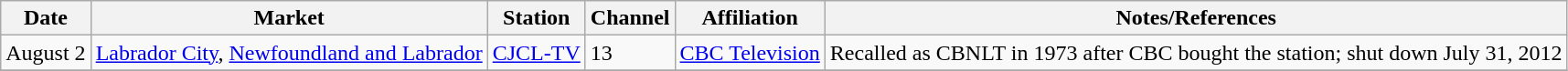<table class="wikitable">
<tr>
<th>Date</th>
<th>Market</th>
<th>Station</th>
<th>Channel</th>
<th>Affiliation</th>
<th>Notes/References</th>
</tr>
<tr>
<td>August 2</td>
<td><a href='#'>Labrador City</a>, <a href='#'>Newfoundland and Labrador</a></td>
<td><a href='#'>CJCL-TV</a></td>
<td>13</td>
<td><a href='#'>CBC Television</a></td>
<td>Recalled as CBNLT in 1973 after CBC bought the station; shut down July 31, 2012</td>
</tr>
<tr>
</tr>
</table>
